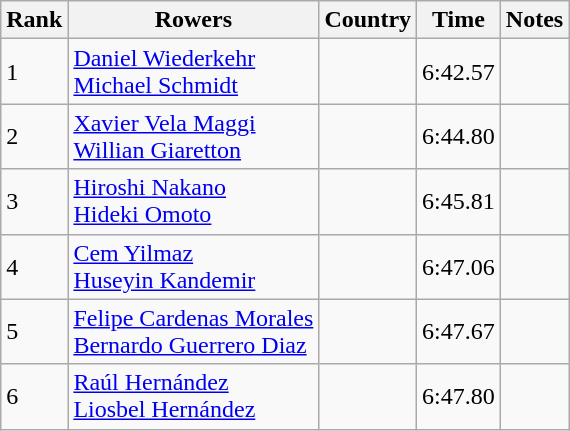<table class="wikitable">
<tr>
<th>Rank</th>
<th>Rowers</th>
<th>Country</th>
<th>Time</th>
<th>Notes</th>
</tr>
<tr>
<td>1</td>
<td><a href='#'>Daniel Wiederkehr</a><br><a href='#'>Michael Schmidt</a></td>
<td></td>
<td>6:42.57</td>
<td></td>
</tr>
<tr>
<td>2</td>
<td><a href='#'>Xavier Vela Maggi</a><br><a href='#'>Willian Giaretton</a></td>
<td></td>
<td>6:44.80</td>
<td></td>
</tr>
<tr>
<td>3</td>
<td><a href='#'>Hiroshi Nakano</a><br><a href='#'>Hideki Omoto</a></td>
<td></td>
<td>6:45.81</td>
<td></td>
</tr>
<tr>
<td>4</td>
<td><a href='#'>Cem Yilmaz</a><br><a href='#'>Huseyin Kandemir</a></td>
<td></td>
<td>6:47.06</td>
<td></td>
</tr>
<tr>
<td>5</td>
<td><a href='#'>Felipe Cardenas Morales</a><br><a href='#'>Bernardo Guerrero Diaz</a></td>
<td></td>
<td>6:47.67</td>
<td></td>
</tr>
<tr>
<td>6</td>
<td><a href='#'>Raúl Hernández</a><br><a href='#'>Liosbel Hernández</a></td>
<td></td>
<td>6:47.80</td>
<td></td>
</tr>
</table>
